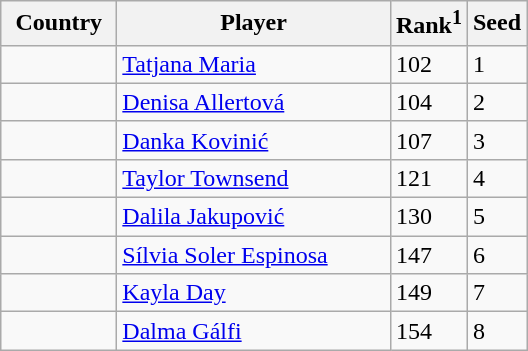<table class="sortable wikitable">
<tr>
<th width="70">Country</th>
<th width="175">Player</th>
<th>Rank<sup>1</sup></th>
<th>Seed</th>
</tr>
<tr>
<td></td>
<td><a href='#'>Tatjana Maria</a></td>
<td>102</td>
<td>1</td>
</tr>
<tr>
<td></td>
<td><a href='#'>Denisa Allertová</a></td>
<td>104</td>
<td>2</td>
</tr>
<tr>
<td></td>
<td><a href='#'>Danka Kovinić</a></td>
<td>107</td>
<td>3</td>
</tr>
<tr>
<td></td>
<td><a href='#'>Taylor Townsend</a></td>
<td>121</td>
<td>4</td>
</tr>
<tr>
<td></td>
<td><a href='#'>Dalila Jakupović</a></td>
<td>130</td>
<td>5</td>
</tr>
<tr>
<td></td>
<td><a href='#'>Sílvia Soler Espinosa</a></td>
<td>147</td>
<td>6</td>
</tr>
<tr>
<td></td>
<td><a href='#'>Kayla Day</a></td>
<td>149</td>
<td>7</td>
</tr>
<tr>
<td></td>
<td><a href='#'>Dalma Gálfi</a></td>
<td>154</td>
<td>8</td>
</tr>
</table>
